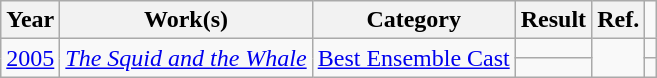<table class=wikitable>
<tr>
<th scope="col">Year</th>
<th scope="col">Work(s)</th>
<th scope="col">Category</th>
<th scope="col">Result</th>
<th scope="col">Ref.</th>
</tr>
<tr>
<td rowspan="2"><a href='#'>2005</a></td>
<td rowspan="2"><em><a href='#'>The Squid and the Whale</a></em></td>
<td rowspan="2"><a href='#'>Best Ensemble Cast</a></td>
<td></td>
<td rowspan="2"></td>
<td></td>
</tr>
<tr>
<td></td>
</tr>
</table>
